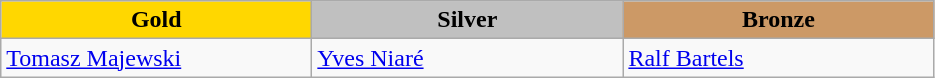<table class="wikitable" style="text-align:left">
<tr align="center">
<td width=200 bgcolor=gold><strong>Gold</strong></td>
<td width=200 bgcolor=silver><strong>Silver</strong></td>
<td width=200 bgcolor=CC9966><strong>Bronze</strong></td>
</tr>
<tr>
<td><a href='#'>Tomasz Majewski</a><br><em></em></td>
<td><a href='#'>Yves Niaré</a><br><em></em></td>
<td><a href='#'>Ralf Bartels</a><br><em></em></td>
</tr>
</table>
